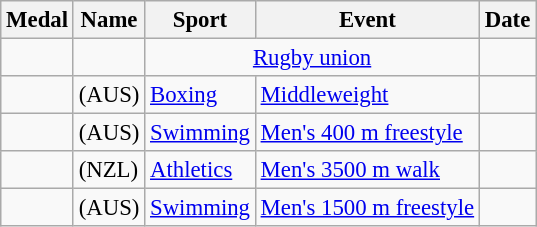<table class="wikitable sortable" style=font-size:95%>
<tr>
<th>Medal</th>
<th>Name</th>
<th>Sport</th>
<th>Event</th>
<th>Date</th>
</tr>
<tr>
<td></td>
<td><br></td>
<td align=center colspan=2><a href='#'>Rugby union</a></td>
<td></td>
</tr>
<tr>
<td></td>
<td> (AUS)</td>
<td><a href='#'>Boxing</a></td>
<td><a href='#'>Middleweight</a></td>
<td></td>
</tr>
<tr>
<td></td>
<td> (AUS)</td>
<td><a href='#'>Swimming</a></td>
<td><a href='#'>Men's 400 m freestyle</a></td>
<td></td>
</tr>
<tr>
<td></td>
<td> (NZL)</td>
<td><a href='#'>Athletics</a></td>
<td><a href='#'>Men's 3500 m walk</a></td>
<td></td>
</tr>
<tr>
<td></td>
<td> (AUS)</td>
<td><a href='#'>Swimming</a></td>
<td><a href='#'>Men's 1500 m freestyle</a></td>
<td></td>
</tr>
</table>
